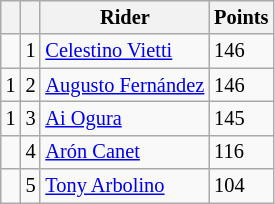<table class="wikitable" style="font-size: 85%;">
<tr>
<th></th>
<th></th>
<th>Rider</th>
<th>Points</th>
</tr>
<tr>
<td></td>
<td align=center>1</td>
<td> <a href='#'>Celestino Vietti</a></td>
<td align=left>146</td>
</tr>
<tr>
<td> 1</td>
<td align=center>2</td>
<td> <a href='#'>Augusto Fernández</a></td>
<td align=left>146</td>
</tr>
<tr>
<td> 1</td>
<td align=center>3</td>
<td> <a href='#'>Ai Ogura</a></td>
<td align=left>145</td>
</tr>
<tr>
<td></td>
<td align=center>4</td>
<td> <a href='#'>Arón Canet</a></td>
<td align=left>116</td>
</tr>
<tr>
<td></td>
<td align=center>5</td>
<td> <a href='#'>Tony Arbolino</a></td>
<td align=left>104</td>
</tr>
</table>
